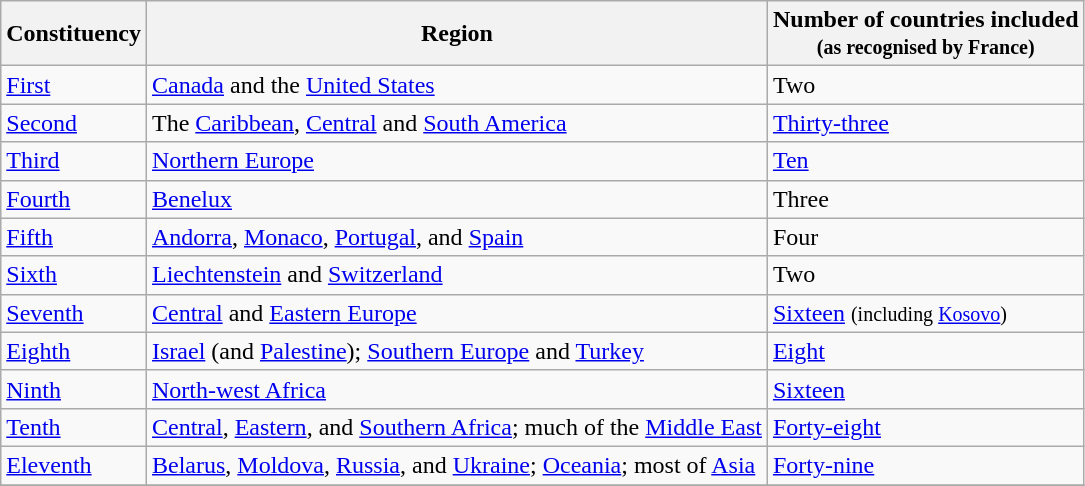<table class="wikitable sortable">
<tr>
<th>Constituency</th>
<th>Region</th>
<th>Number of countries included<br><small>(as recognised by France)</small></th>
</tr>
<tr>
<td><a href='#'>First</a></td>
<td><a href='#'>Canada</a> and the <a href='#'>United States</a></td>
<td>Two</td>
</tr>
<tr>
<td><a href='#'>Second</a></td>
<td>The <a href='#'>Caribbean</a>, <a href='#'>Central</a> and <a href='#'>South America</a></td>
<td><a href='#'>Thirty-three</a></td>
</tr>
<tr>
<td><a href='#'>Third</a></td>
<td><a href='#'>Northern Europe</a></td>
<td><a href='#'>Ten</a></td>
</tr>
<tr>
<td><a href='#'>Fourth</a></td>
<td><a href='#'>Benelux</a></td>
<td>Three</td>
</tr>
<tr>
<td><a href='#'>Fifth</a></td>
<td><a href='#'>Andorra</a>, <a href='#'>Monaco</a>, <a href='#'>Portugal</a>, and <a href='#'>Spain</a></td>
<td>Four</td>
</tr>
<tr>
<td><a href='#'>Sixth</a></td>
<td><a href='#'>Liechtenstein</a> and <a href='#'>Switzerland</a></td>
<td>Two</td>
</tr>
<tr>
<td><a href='#'>Seventh</a></td>
<td><a href='#'>Central</a> and <a href='#'>Eastern Europe</a></td>
<td><a href='#'>Sixteen</a> <small>(including <a href='#'>Kosovo</a>)</small></td>
</tr>
<tr>
<td><a href='#'>Eighth</a></td>
<td><a href='#'>Israel</a> (and <a href='#'>Palestine</a>); <a href='#'>Southern Europe</a> and <a href='#'>Turkey</a></td>
<td><a href='#'>Eight</a></td>
</tr>
<tr>
<td><a href='#'>Ninth</a></td>
<td><a href='#'>North-west Africa</a></td>
<td><a href='#'>Sixteen</a></td>
</tr>
<tr>
<td><a href='#'>Tenth</a></td>
<td><a href='#'>Central</a>, <a href='#'>Eastern</a>, and <a href='#'>Southern Africa</a>; much of the <a href='#'>Middle East</a></td>
<td><a href='#'>Forty-eight</a></td>
</tr>
<tr>
<td><a href='#'>Eleventh</a></td>
<td><a href='#'>Belarus</a>, <a href='#'>Moldova</a>, <a href='#'>Russia</a>, and <a href='#'>Ukraine</a>; <a href='#'>Oceania</a>; most of <a href='#'>Asia</a></td>
<td><a href='#'>Forty-nine</a></td>
</tr>
<tr>
</tr>
</table>
